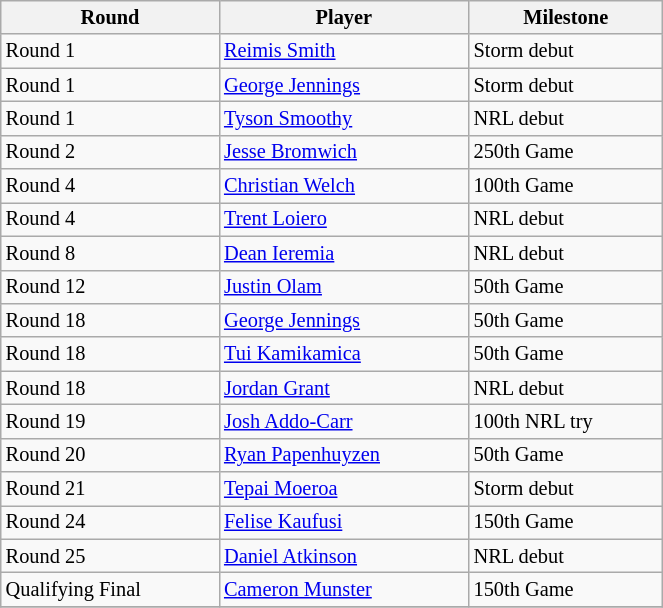<table class="wikitable"  style="font-size:85%; width:35%;">
<tr>
<th>Round</th>
<th>Player</th>
<th>Milestone</th>
</tr>
<tr>
<td>Round 1</td>
<td><a href='#'>Reimis Smith</a></td>
<td>Storm debut</td>
</tr>
<tr>
<td>Round 1</td>
<td><a href='#'>George Jennings</a></td>
<td>Storm debut</td>
</tr>
<tr>
<td>Round 1</td>
<td><a href='#'>Tyson Smoothy</a></td>
<td>NRL debut</td>
</tr>
<tr>
<td>Round 2</td>
<td><a href='#'>Jesse Bromwich</a></td>
<td>250th Game</td>
</tr>
<tr>
<td>Round 4</td>
<td><a href='#'>Christian Welch</a></td>
<td>100th Game</td>
</tr>
<tr>
<td>Round 4</td>
<td><a href='#'>Trent Loiero</a></td>
<td>NRL debut</td>
</tr>
<tr>
<td>Round 8</td>
<td><a href='#'>Dean Ieremia</a></td>
<td>NRL debut</td>
</tr>
<tr>
<td>Round 12</td>
<td><a href='#'>Justin Olam</a></td>
<td>50th Game</td>
</tr>
<tr>
<td>Round 18</td>
<td><a href='#'>George Jennings</a></td>
<td>50th Game</td>
</tr>
<tr>
<td>Round 18</td>
<td><a href='#'>Tui Kamikamica</a></td>
<td>50th Game</td>
</tr>
<tr>
<td>Round 18</td>
<td><a href='#'>Jordan Grant</a></td>
<td>NRL debut</td>
</tr>
<tr>
<td>Round 19</td>
<td><a href='#'>Josh Addo-Carr</a></td>
<td>100th NRL try</td>
</tr>
<tr>
<td>Round 20</td>
<td><a href='#'>Ryan Papenhuyzen</a></td>
<td>50th Game</td>
</tr>
<tr>
<td>Round 21</td>
<td><a href='#'>Tepai Moeroa</a></td>
<td>Storm debut</td>
</tr>
<tr>
<td>Round 24</td>
<td><a href='#'>Felise Kaufusi</a></td>
<td>150th Game</td>
</tr>
<tr>
<td>Round 25</td>
<td><a href='#'>Daniel Atkinson</a></td>
<td>NRL debut</td>
</tr>
<tr>
<td>Qualifying Final</td>
<td><a href='#'>Cameron Munster</a></td>
<td>150th Game</td>
</tr>
<tr>
</tr>
</table>
